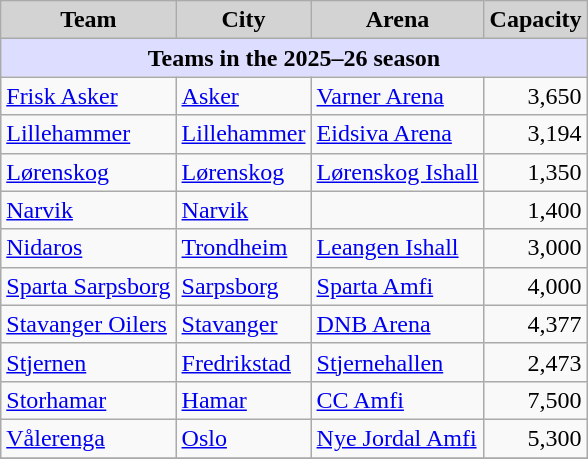<table class="wikitable sortable" style="text-align:left">
<tr>
<th style="background:lightgrey">Team</th>
<th style="background:lightgrey">City</th>
<th style="background:lightgrey;">Arena</th>
<th style="background:lightgrey">Capacity</th>
</tr>
<tr>
<th style="background:#DDDDFF" colspan=5>Teams in the 2025–26 season</th>
</tr>
<tr>
<td><a href='#'>Frisk Asker</a></td>
<td><a href='#'>Asker</a></td>
<td><a href='#'>Varner Arena</a></td>
<td align=right>3,650</td>
</tr>
<tr>
<td><a href='#'>Lillehammer</a></td>
<td><a href='#'>Lillehammer</a></td>
<td><a href='#'>Eidsiva Arena</a></td>
<td align=right>3,194</td>
</tr>
<tr>
<td><a href='#'>Lørenskog</a></td>
<td><a href='#'>Lørenskog</a></td>
<td><a href='#'>Lørenskog Ishall</a></td>
<td align=right>1,350</td>
</tr>
<tr>
<td><a href='#'>Narvik</a></td>
<td><a href='#'>Narvik</a></td>
<td></td>
<td align=right>1,400</td>
</tr>
<tr>
<td><a href='#'>Nidaros</a></td>
<td><a href='#'>Trondheim</a></td>
<td><a href='#'>Leangen Ishall</a></td>
<td align=right>3,000</td>
</tr>
<tr>
<td><a href='#'>Sparta Sarpsborg</a></td>
<td><a href='#'>Sarpsborg</a></td>
<td><a href='#'>Sparta Amfi</a></td>
<td align=right>4,000</td>
</tr>
<tr>
<td><a href='#'>Stavanger Oilers</a></td>
<td><a href='#'>Stavanger</a></td>
<td><a href='#'>DNB Arena</a></td>
<td align=right>4,377</td>
</tr>
<tr>
<td><a href='#'>Stjernen</a></td>
<td><a href='#'>Fredrikstad</a></td>
<td><a href='#'>Stjernehallen</a></td>
<td align=right>2,473</td>
</tr>
<tr>
<td><a href='#'>Storhamar</a></td>
<td><a href='#'>Hamar</a></td>
<td><a href='#'>CC Amfi</a></td>
<td align=right>7,500</td>
</tr>
<tr>
<td><a href='#'>Vålerenga</a></td>
<td><a href='#'>Oslo</a></td>
<td><a href='#'>Nye Jordal Amfi</a></td>
<td align=right>5,300</td>
</tr>
<tr>
</tr>
</table>
